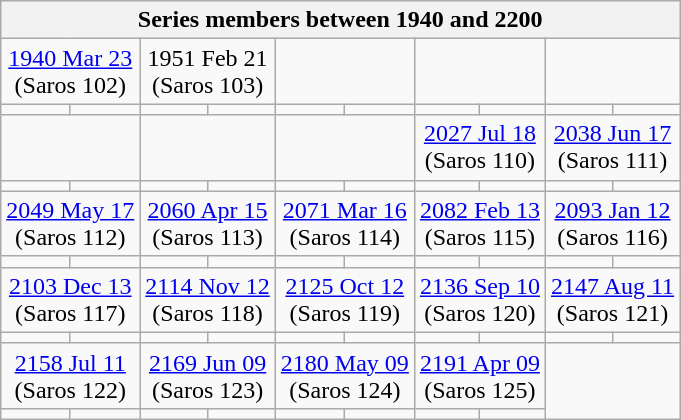<table class="wikitable mw-collapsible mw-collapsed">
<tr>
<th colspan=10>Series members between 1940 and 2200</th>
</tr>
<tr>
<td colspan=2 style="text-align:center;"><a href='#'>1940 Mar 23</a><br>(Saros 102)</td>
<td colspan=2 style="text-align:center;">1951 Feb 21<br>(Saros 103)</td>
<td colspan=2 style="text-align:center;"></td>
<td colspan=2 style="text-align:center;"></td>
<td colspan=2 style="text-align:center;"></td>
</tr>
<tr>
<td></td>
<td></td>
<td></td>
<td></td>
<td></td>
<td></td>
<td></td>
<td></td>
<td></td>
<td></td>
</tr>
<tr>
<td colspan=2 style="text-align:center;"></td>
<td colspan=2 style="text-align:center;"></td>
<td colspan=2 style="text-align:center;"></td>
<td colspan=2 style="text-align:center;"><a href='#'>2027 Jul 18</a><br>(Saros 110)</td>
<td colspan=2 style="text-align:center;"><a href='#'>2038 Jun 17</a><br>(Saros 111)</td>
</tr>
<tr>
<td></td>
<td></td>
<td></td>
<td></td>
<td></td>
<td></td>
<td></td>
<td></td>
<td></td>
<td></td>
</tr>
<tr>
<td colspan=2 style="text-align:center;"><a href='#'>2049 May 17</a><br>(Saros 112)</td>
<td colspan=2 style="text-align:center;"><a href='#'>2060 Apr 15</a><br>(Saros 113)</td>
<td colspan=2 style="text-align:center;"><a href='#'>2071 Mar 16</a><br>(Saros 114)</td>
<td colspan=2 style="text-align:center;"><a href='#'>2082 Feb 13</a><br>(Saros 115)</td>
<td colspan=2 style="text-align:center;"><a href='#'>2093 Jan 12</a><br>(Saros 116)</td>
</tr>
<tr>
<td></td>
<td></td>
<td></td>
<td></td>
<td></td>
<td></td>
<td></td>
<td></td>
<td></td>
<td></td>
</tr>
<tr>
<td colspan=2 style="text-align:center;"><a href='#'>2103 Dec 13</a><br>(Saros 117)</td>
<td colspan=2 style="text-align:center;"><a href='#'>2114 Nov 12</a><br>(Saros 118)</td>
<td colspan=2 style="text-align:center;"><a href='#'>2125 Oct 12</a><br>(Saros 119)</td>
<td colspan=2 style="text-align:center;"><a href='#'>2136 Sep 10</a><br>(Saros 120)</td>
<td colspan=2 style="text-align:center;"><a href='#'>2147 Aug 11</a><br>(Saros 121)</td>
</tr>
<tr>
<td></td>
<td></td>
<td></td>
<td></td>
<td></td>
<td></td>
<td></td>
<td></td>
<td></td>
<td></td>
</tr>
<tr>
<td colspan=2 style="text-align:center;"><a href='#'>2158 Jul 11</a><br>(Saros 122)</td>
<td colspan=2 style="text-align:center;"><a href='#'>2169 Jun 09</a><br>(Saros 123)</td>
<td colspan=2 style="text-align:center;"><a href='#'>2180 May 09</a><br>(Saros 124)</td>
<td colspan=2 style="text-align:center;"><a href='#'>2191 Apr 09</a><br>(Saros 125)</td>
</tr>
<tr>
<td></td>
<td></td>
<td></td>
<td></td>
<td></td>
<td></td>
<td></td>
<td></td>
</tr>
</table>
